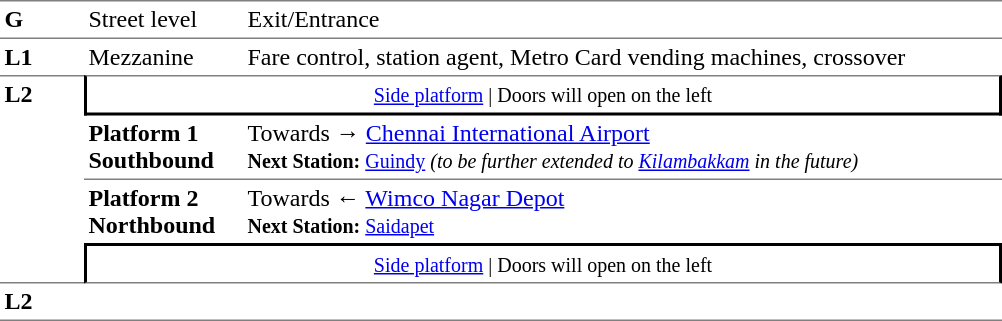<table table border=0 cellspacing=0 cellpadding=3>
<tr>
<td style="border-bottom:solid 1px gray;border-top:solid 1px gray;" width=50 valign=top><strong>G</strong></td>
<td style="border-top:solid 1px gray;border-bottom:solid 1px gray;" width=100 valign=top>Street level</td>
<td style="border-top:solid 1px gray;border-bottom:solid 1px gray;" width=500 valign=top>Exit/Entrance</td>
</tr>
<tr>
<td valign=top><strong>L1</strong></td>
<td valign=top>Mezzanine</td>
<td valign=top>Fare control, station agent, Metro Card vending machines, crossover<br></td>
</tr>
<tr>
<td style="border-top:solid 1px gray;border-bottom:solid 1px gray;" width=50 rowspan=4 valign=top><strong>L2</strong></td>
<td style="border-top:solid 1px gray;border-right:solid 2px black;border-left:solid 2px black;border-bottom:solid 2px black;text-align:center;" colspan=2><small><a href='#'>Side platform</a> | Doors will open on the left </small></td>
</tr>
<tr>
<td style="border-bottom:solid 1px gray;" width=100><span><strong>Platform 1</strong><br><strong>Southbound</strong></span></td>
<td style="border-bottom:solid 1px gray;" width=500>Towards → <a href='#'>Chennai International Airport</a><br><small><strong>Next Station:</strong> <a href='#'>Guindy</a> <em>(to be further extended to <a href='#'>Kilambakkam</a> in the future)</em></small></td>
</tr>
<tr>
<td><span><strong>Platform 2</strong><br><strong>Northbound</strong></span></td>
<td><span></span>Towards ← <a href='#'>Wimco Nagar Depot</a><br><small><strong>Next Station:</strong> <a href='#'>Saidapet</a></small></td>
</tr>
<tr>
<td style="border-top:solid 2px black;border-right:solid 2px black;border-left:solid 2px black;border-bottom:solid 1px gray;text-align:center;" colspan=2><small><a href='#'>Side platform</a> | Doors will open on the left </small></td>
</tr>
<tr>
<td style="border-bottom:solid 1px gray;" width=50 rowspan=2 valign=top><strong>L2</strong></td>
<td style="border-bottom:solid 1px gray;" width=100></td>
<td style="border-bottom:solid 1px gray;" width=500></td>
</tr>
<tr>
</tr>
</table>
